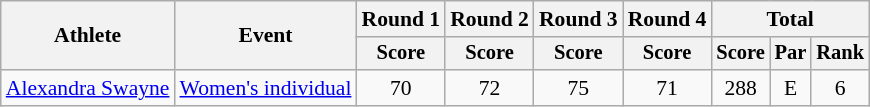<table class=wikitable style=font-size:90%;text-align:center>
<tr>
<th rowspan=2>Athlete</th>
<th rowspan=2>Event</th>
<th>Round 1</th>
<th>Round 2</th>
<th>Round 3</th>
<th>Round 4</th>
<th colspan=3>Total</th>
</tr>
<tr style=font-size:95%>
<th>Score</th>
<th>Score</th>
<th>Score</th>
<th>Score</th>
<th>Score</th>
<th>Par</th>
<th>Rank</th>
</tr>
<tr>
<td align=left><a href='#'>Alexandra Swayne</a></td>
<td align=left><a href='#'>Women's individual</a></td>
<td>70</td>
<td>72</td>
<td>75</td>
<td>71</td>
<td>288</td>
<td>E</td>
<td>6</td>
</tr>
</table>
